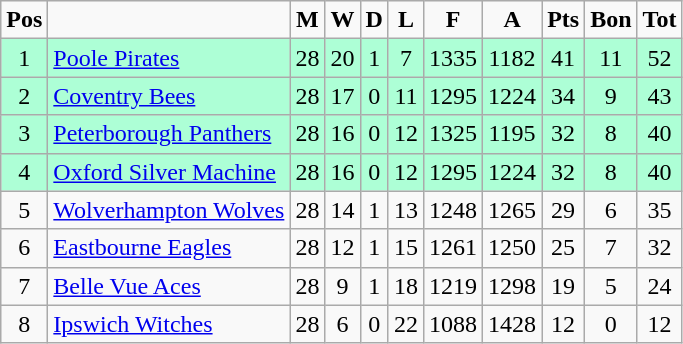<table class="wikitable">
<tr align="center">
<td><strong>Pos</strong></td>
<td></td>
<td><strong>M</strong></td>
<td><strong>W</strong></td>
<td><strong>D</strong></td>
<td><strong>L</strong></td>
<td><strong>F</strong></td>
<td><strong>A</strong></td>
<td><strong>Pts</strong></td>
<td><strong>Bon</strong></td>
<td><strong>Tot</strong></td>
</tr>
<tr align="center" style="background: #ADFFD6;">
<td>1</td>
<td align="left"><a href='#'>Poole Pirates</a></td>
<td>28</td>
<td>20</td>
<td>1</td>
<td>7</td>
<td>1335</td>
<td>1182</td>
<td>41</td>
<td>11</td>
<td>52</td>
</tr>
<tr align="center" style="background: #ADFFD6;">
<td>2</td>
<td align="left"><a href='#'>Coventry Bees</a></td>
<td>28</td>
<td>17</td>
<td>0</td>
<td>11</td>
<td>1295</td>
<td>1224</td>
<td>34</td>
<td>9</td>
<td>43</td>
</tr>
<tr align="center" style="background: #ADFFD6;">
<td>3</td>
<td align="left"><a href='#'>Peterborough Panthers</a></td>
<td>28</td>
<td>16</td>
<td>0</td>
<td>12</td>
<td>1325</td>
<td>1195</td>
<td>32</td>
<td>8</td>
<td>40</td>
</tr>
<tr align="center" style="background: #ADFFD6;">
<td>4</td>
<td align="left"><a href='#'>Oxford Silver Machine</a></td>
<td>28</td>
<td>16</td>
<td>0</td>
<td>12</td>
<td>1295</td>
<td>1224</td>
<td>32</td>
<td>8</td>
<td>40</td>
</tr>
<tr align="center">
<td>5</td>
<td align="left"><a href='#'>Wolverhampton Wolves</a></td>
<td>28</td>
<td>14</td>
<td>1</td>
<td>13</td>
<td>1248</td>
<td>1265</td>
<td>29</td>
<td>6</td>
<td>35</td>
</tr>
<tr align="center">
<td>6</td>
<td align="left"><a href='#'>Eastbourne Eagles</a></td>
<td>28</td>
<td>12</td>
<td>1</td>
<td>15</td>
<td>1261</td>
<td>1250</td>
<td>25</td>
<td>7</td>
<td>32</td>
</tr>
<tr align="center">
<td>7</td>
<td align="left"><a href='#'>Belle Vue Aces</a></td>
<td>28</td>
<td>9</td>
<td>1</td>
<td>18</td>
<td>1219</td>
<td>1298</td>
<td>19</td>
<td>5</td>
<td>24</td>
</tr>
<tr align="center">
<td>8</td>
<td align="left"><a href='#'>Ipswich Witches</a></td>
<td>28</td>
<td>6</td>
<td>0</td>
<td>22</td>
<td>1088</td>
<td>1428</td>
<td>12</td>
<td>0</td>
<td>12</td>
</tr>
</table>
